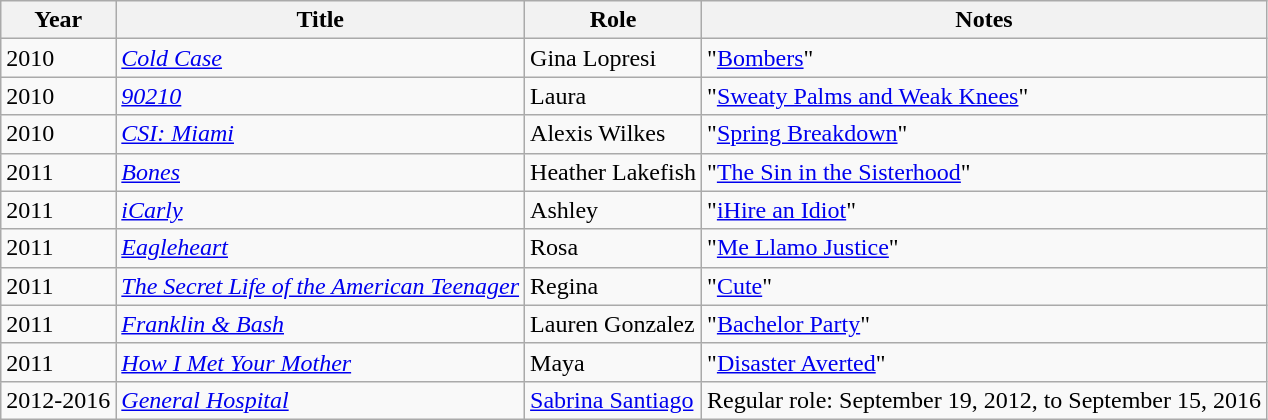<table class="wikitable sortable">
<tr>
<th>Year</th>
<th>Title</th>
<th>Role</th>
<th>Notes</th>
</tr>
<tr>
<td>2010</td>
<td><em><a href='#'>Cold Case</a></em></td>
<td>Gina Lopresi</td>
<td>"<a href='#'>Bombers</a>"</td>
</tr>
<tr>
<td>2010</td>
<td><em><a href='#'>90210</a></em></td>
<td>Laura</td>
<td>"<a href='#'>Sweaty Palms and Weak Knees</a>"</td>
</tr>
<tr>
<td>2010</td>
<td><em><a href='#'>CSI: Miami</a></em></td>
<td>Alexis Wilkes</td>
<td>"<a href='#'>Spring Breakdown</a>"</td>
</tr>
<tr>
<td>2011</td>
<td><em><a href='#'>Bones</a></em></td>
<td>Heather Lakefish</td>
<td>"<a href='#'>The Sin in the Sisterhood</a>"</td>
</tr>
<tr>
<td>2011</td>
<td><em><a href='#'>iCarly</a></em></td>
<td>Ashley</td>
<td>"<a href='#'>iHire an Idiot</a>"</td>
</tr>
<tr>
<td>2011</td>
<td><em><a href='#'>Eagleheart</a></em></td>
<td>Rosa</td>
<td>"<a href='#'>Me Llamo Justice</a>"</td>
</tr>
<tr>
<td>2011</td>
<td><em><a href='#'>The Secret Life of the American Teenager</a></em></td>
<td>Regina</td>
<td>"<a href='#'>Cute</a>"</td>
</tr>
<tr>
<td>2011</td>
<td><em><a href='#'>Franklin & Bash</a></em></td>
<td>Lauren Gonzalez</td>
<td>"<a href='#'>Bachelor Party</a>"</td>
</tr>
<tr>
<td>2011</td>
<td><em><a href='#'>How I Met Your Mother</a></em></td>
<td>Maya</td>
<td>"<a href='#'>Disaster Averted</a>"</td>
</tr>
<tr>
<td>2012-2016</td>
<td><em><a href='#'>General Hospital</a></em></td>
<td><a href='#'>Sabrina Santiago</a></td>
<td>Regular role: September 19, 2012, to September 15, 2016</td>
</tr>
</table>
